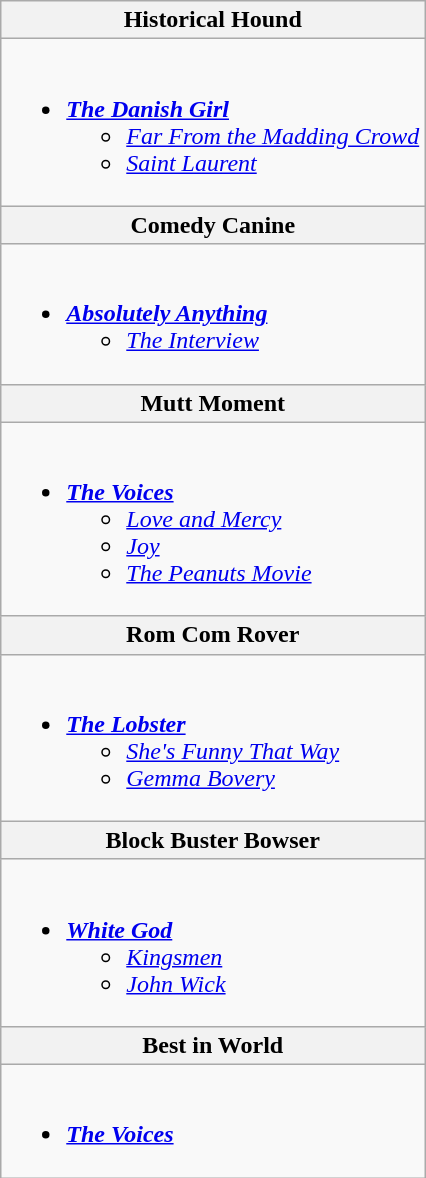<table class="wikitable">
<tr>
<th><strong>Historical Hound</strong></th>
</tr>
<tr>
<td><br><ul><li><strong><a href='#'><em>The Danish Girl</em></a></strong><ul><li><a href='#'><em>Far From the Madding Crowd</em></a></li><li><a href='#'><em>Saint Laurent</em></a></li></ul></li></ul></td>
</tr>
<tr>
<th>Comedy Canine</th>
</tr>
<tr>
<td><br><ul><li><strong><em><a href='#'>Absolutely Anything</a></em></strong><ul><li><em><a href='#'>The Interview</a></em></li></ul></li></ul></td>
</tr>
<tr>
<th>Mutt Moment</th>
</tr>
<tr>
<td><br><ul><li><strong><em><a href='#'>The Voices</a></em></strong><ul><li><a href='#'><em>Love and Mercy</em></a></li><li><a href='#'><em>Joy</em></a></li><li><em><a href='#'>The Peanuts Movie</a></em></li></ul></li></ul></td>
</tr>
<tr>
<th>Rom Com Rover</th>
</tr>
<tr>
<td><br><ul><li><strong><em><a href='#'>The Lobster</a></em></strong><ul><li><a href='#'><em>She's Funny That Way</em></a></li><li><a href='#'><em>Gemma Bovery</em></a></li></ul></li></ul></td>
</tr>
<tr>
<th>Block Buster Bowser</th>
</tr>
<tr>
<td><br><ul><li><strong><em><a href='#'>White God</a></em></strong><ul><li><a href='#'><em>Kingsmen</em></a></li><li><a href='#'><em>John Wick</em></a></li></ul></li></ul></td>
</tr>
<tr>
<th>Best in World</th>
</tr>
<tr>
<td><br><ul><li><strong><em><a href='#'>The Voices</a></em></strong></li></ul></td>
</tr>
</table>
